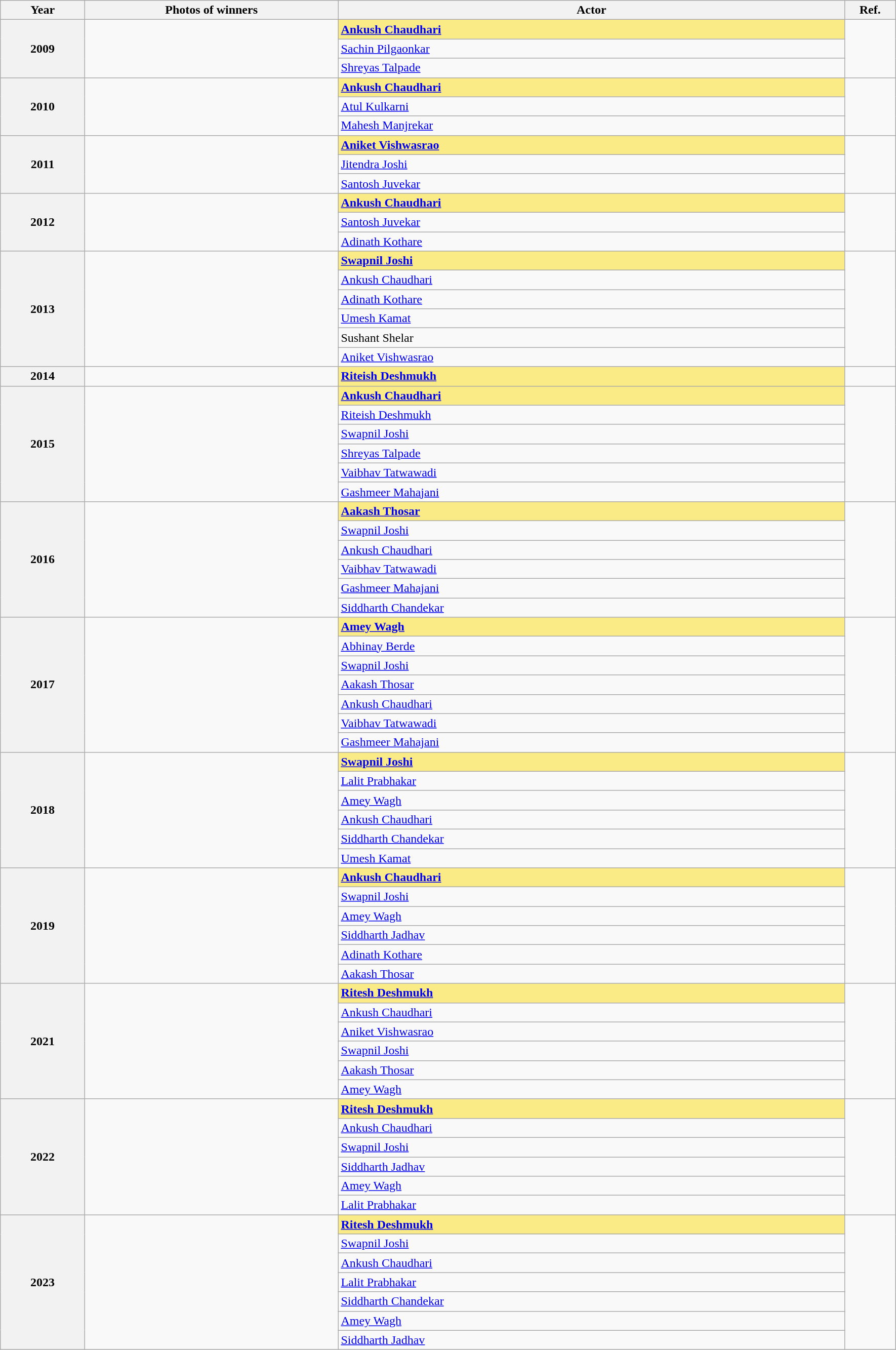<table class="wikitable sortable" style="text-align:left;">
<tr>
<th scope="col" style="width:5%; text-align:center;">Year</th>
<th scope="col" style="width:15%;text-align:center;">Photos of winners</th>
<th scope="col" style="width:30%;text-align:center;">Actor</th>
<th scope="col" style="width:3%;text-align:center;">Ref.</th>
</tr>
<tr>
<th rowspan="3" scope="row" style="text-align:center">2009</th>
<td rowspan="3" style="text-align:center"></td>
<td style="background:#FAEB86;"><strong><a href='#'>Ankush Chaudhari</a></strong></td>
<td rowspan="3"></td>
</tr>
<tr>
<td><a href='#'>Sachin Pilgaonkar</a></td>
</tr>
<tr>
<td><a href='#'>Shreyas Talpade</a></td>
</tr>
<tr>
<th rowspan="3">2010</th>
<td rowspan="3" style="text-align:center"></td>
<td style="background:#FAEB86;"><strong><a href='#'>Ankush Chaudhari</a></strong></td>
<td rowspan="3"></td>
</tr>
<tr>
<td><a href='#'>Atul Kulkarni</a></td>
</tr>
<tr>
<td><a href='#'>Mahesh Manjrekar</a></td>
</tr>
<tr>
<th rowspan="3">2011</th>
<td rowspan="3" style="text-align:center"></td>
<td style="background:#FAEB86;"><strong><a href='#'>Aniket Vishwasrao</a></strong></td>
<td rowspan="3"></td>
</tr>
<tr>
<td><a href='#'>Jitendra Joshi</a></td>
</tr>
<tr>
<td><a href='#'>Santosh Juvekar</a></td>
</tr>
<tr>
<th rowspan="3">2012</th>
<td rowspan="3" style="text-align:center"></td>
<td style="background:#FAEB86;"><strong><a href='#'>Ankush Chaudhari</a></strong></td>
<td rowspan="3"></td>
</tr>
<tr>
<td><a href='#'>Santosh Juvekar</a></td>
</tr>
<tr>
<td><a href='#'>Adinath Kothare</a></td>
</tr>
<tr>
<th rowspan="6">2013</th>
<td rowspan="6" style="text-align:center"></td>
<td style="background:#FAEB86;"><strong><a href='#'>Swapnil Joshi</a></strong></td>
<td rowspan="6"></td>
</tr>
<tr>
<td><a href='#'>Ankush Chaudhari</a></td>
</tr>
<tr>
<td><a href='#'>Adinath Kothare</a></td>
</tr>
<tr>
<td><a href='#'>Umesh Kamat</a></td>
</tr>
<tr>
<td>Sushant Shelar</td>
</tr>
<tr>
<td><a href='#'>Aniket Vishwasrao</a></td>
</tr>
<tr>
<th>2014</th>
<td style="text-align:center"></td>
<td style="background:#FAEB86;"><strong><a href='#'>Riteish Deshmukh</a></strong></td>
<td></td>
</tr>
<tr>
<th rowspan="6">2015</th>
<td rowspan="6" style="text-align:center"></td>
<td style="background:#FAEB86;"><strong><a href='#'>Ankush Chaudhari</a></strong></td>
<td rowspan="6"></td>
</tr>
<tr>
<td><a href='#'>Riteish Deshmukh</a></td>
</tr>
<tr>
<td><a href='#'>Swapnil Joshi</a></td>
</tr>
<tr>
<td><a href='#'>Shreyas Talpade</a></td>
</tr>
<tr>
<td><a href='#'>Vaibhav Tatwawadi</a></td>
</tr>
<tr>
<td><a href='#'>Gashmeer Mahajani</a></td>
</tr>
<tr>
<th rowspan="6">2016</th>
<td rowspan="6" style="text-align:center"></td>
<td style="background:#FAEB86;"><strong><a href='#'>Aakash Thosar</a>         </strong></td>
<td rowspan="6"></td>
</tr>
<tr>
<td><a href='#'>Swapnil Joshi</a></td>
</tr>
<tr>
<td><a href='#'>Ankush Chaudhari</a></td>
</tr>
<tr>
<td><a href='#'>Vaibhav Tatwawadi</a></td>
</tr>
<tr>
<td><a href='#'>Gashmeer Mahajani</a></td>
</tr>
<tr>
<td><a href='#'>Siddharth Chandekar</a></td>
</tr>
<tr>
<th rowspan="7">2017</th>
<td rowspan="7" style="text-align:center"></td>
<td style="background:#FAEB86;"><strong><a href='#'>Amey Wagh</a></strong></td>
<td rowspan="7"></td>
</tr>
<tr>
<td><a href='#'>Abhinay Berde</a></td>
</tr>
<tr>
<td><a href='#'>Swapnil Joshi</a></td>
</tr>
<tr>
<td><a href='#'>Aakash Thosar</a></td>
</tr>
<tr>
<td><a href='#'>Ankush Chaudhari</a></td>
</tr>
<tr>
<td><a href='#'>Vaibhav Tatwawadi</a></td>
</tr>
<tr>
<td><a href='#'>Gashmeer Mahajani</a></td>
</tr>
<tr>
<th rowspan="6">2018</th>
<td rowspan="6" style="text-align:center"></td>
<td style="background:#FAEB86;"><strong><a href='#'>Swapnil Joshi</a></strong></td>
<td rowspan="6"></td>
</tr>
<tr>
<td><a href='#'>Lalit Prabhakar</a></td>
</tr>
<tr>
<td><a href='#'>Amey Wagh</a></td>
</tr>
<tr>
<td><a href='#'>Ankush Chaudhari</a></td>
</tr>
<tr>
<td><a href='#'>Siddharth Chandekar</a></td>
</tr>
<tr>
<td><a href='#'>Umesh Kamat</a></td>
</tr>
<tr>
<th rowspan="6">2019</th>
<td rowspan="6" style="text-align:center"></td>
<td style="background:#FAEB86;"><strong><a href='#'>Ankush Chaudhari</a></strong></td>
<td rowspan="6"></td>
</tr>
<tr>
<td><a href='#'>Swapnil Joshi</a></td>
</tr>
<tr>
<td><a href='#'>Amey Wagh</a></td>
</tr>
<tr>
<td><a href='#'>Siddharth Jadhav</a></td>
</tr>
<tr>
<td><a href='#'>Adinath Kothare</a></td>
</tr>
<tr>
<td><a href='#'>Aakash Thosar</a></td>
</tr>
<tr>
<th rowspan="6">2021</th>
<td rowspan="6" style="text-align:center"></td>
<td style="background:#FAEB86;"><strong><a href='#'>Ritesh Deshmukh</a></strong></td>
<td rowspan="6"></td>
</tr>
<tr>
<td><a href='#'>Ankush Chaudhari</a></td>
</tr>
<tr>
<td><a href='#'>Aniket Vishwasrao</a></td>
</tr>
<tr>
<td><a href='#'>Swapnil Joshi</a></td>
</tr>
<tr>
<td><a href='#'>Aakash Thosar</a></td>
</tr>
<tr>
<td><a href='#'>Amey Wagh</a></td>
</tr>
<tr>
<th rowspan="6">2022</th>
<td rowspan="6" style="text-align:center"></td>
<td style="background:#FAEB86;"><a href='#'><strong>Ritesh Deshmukh</strong></a></td>
<td rowspan="6"></td>
</tr>
<tr>
<td><a href='#'>Ankush Chaudhari</a></td>
</tr>
<tr>
<td><a href='#'>Swapnil Joshi</a></td>
</tr>
<tr>
<td><a href='#'>Siddharth Jadhav</a></td>
</tr>
<tr>
<td><a href='#'>Amey Wagh</a></td>
</tr>
<tr>
<td><a href='#'>Lalit Prabhakar</a></td>
</tr>
<tr>
<th rowspan="7">2023</th>
<td rowspan="7" style="text-align:center"></td>
<td style="background:#FAEB86;"><a href='#'><strong>Ritesh Deshmukh</strong></a></td>
<td rowspan="7"></td>
</tr>
<tr>
<td><a href='#'>Swapnil Joshi</a></td>
</tr>
<tr>
<td><a href='#'>Ankush Chaudhari</a></td>
</tr>
<tr>
<td><a href='#'>Lalit Prabhakar</a></td>
</tr>
<tr>
<td><a href='#'>Siddharth Chandekar</a></td>
</tr>
<tr>
<td><a href='#'>Amey Wagh</a></td>
</tr>
<tr>
<td><a href='#'>Siddharth Jadhav</a></td>
</tr>
</table>
